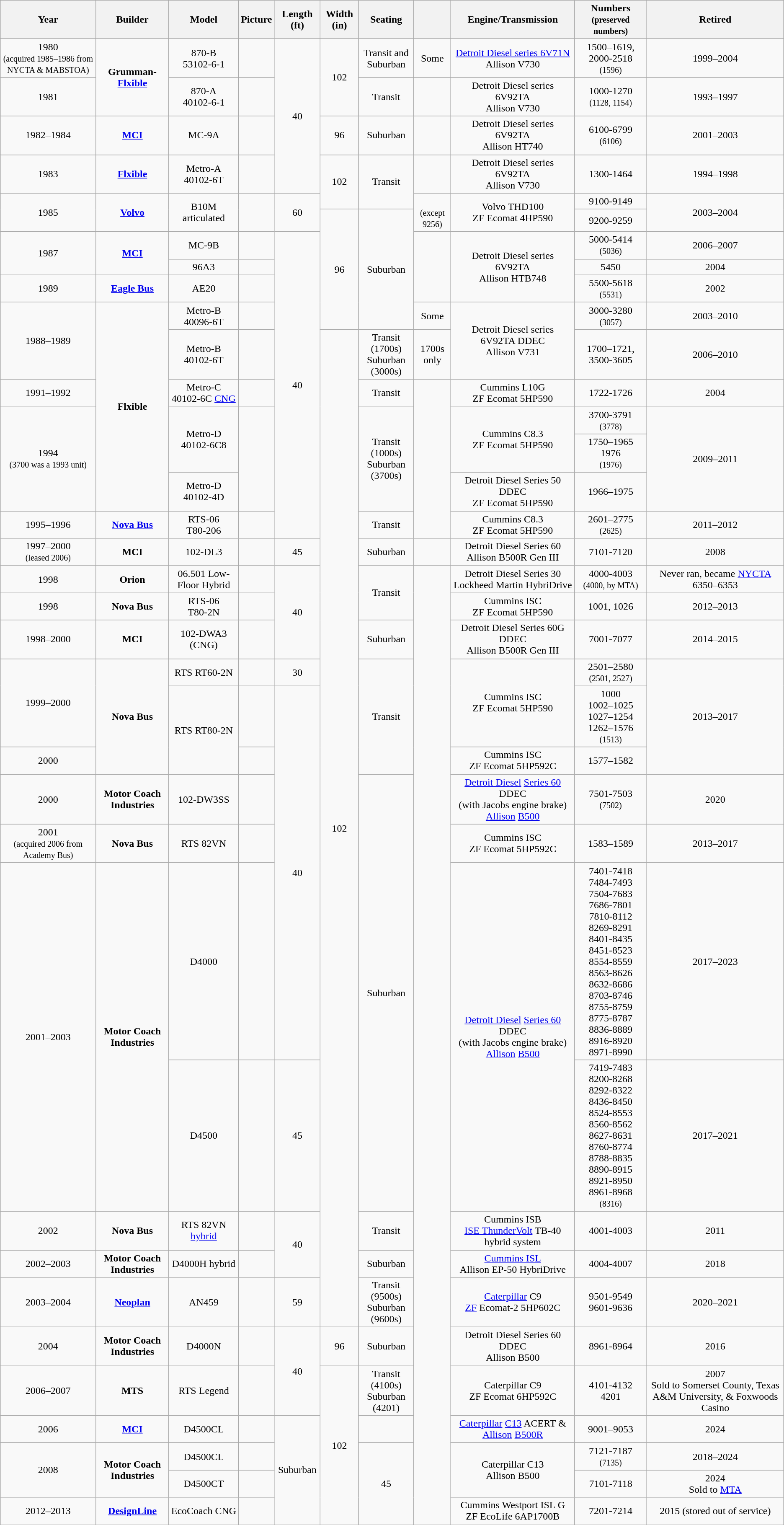<table class="wikitable">
<tr align="center">
<th>Year</th>
<th>Builder</th>
<th>Model</th>
<th>Picture</th>
<th>Length (ft)</th>
<th>Width (in)</th>
<th>Seating</th>
<th></th>
<th>Engine/Transmission</th>
<th>Numbers <small>(preserved numbers)</small></th>
<th>Retired</th>
</tr>
<tr align="center">
<td>1980<br><small>(acquired 1985–1986 from NYCTA & MABSTOA)</small></td>
<td rowspan="2"><strong>Grumman-<a href='#'>Flxible</a></strong></td>
<td>870-B<br>53102-6-1</td>
<td><br></td>
<td rowspan="4">40</td>
<td rowspan="2">102</td>
<td>Transit and<br>Suburban</td>
<td>Some</td>
<td><a href='#'>Detroit Diesel series 6V71N</a><br>Allison V730</td>
<td>1500–1619, 2000-2518<br><small>(1596)</small></td>
<td>1999–2004</td>
</tr>
<tr align="center">
<td>1981</td>
<td>870-A<br>40102-6-1</td>
<td></td>
<td>Transit</td>
<td></td>
<td>Detroit Diesel series 6V92TA<br>Allison V730</td>
<td>1000-1270<br><small>(1128, 1154)</small></td>
<td>1993–1997</td>
</tr>
<tr align="center">
<td>1982–1984</td>
<td><strong><a href='#'>MCI</a></strong></td>
<td>MC-9A</td>
<td></td>
<td>96</td>
<td>Suburban</td>
<td></td>
<td>Detroit Diesel series 6V92TA<br>Allison HT740</td>
<td>6100-6799<br><small>(6106)</small></td>
<td>2001–2003</td>
</tr>
<tr align="center">
<td>1983</td>
<td><strong><a href='#'>Flxible</a></strong></td>
<td>Metro-A<br>40102-6T</td>
<td></td>
<td rowspan="2">102</td>
<td rowspan="2">Transit</td>
<td></td>
<td>Detroit Diesel series 6V92TA<br>Allison V730</td>
<td>1300-1464</td>
<td>1994–1998</td>
</tr>
<tr align="center">
<td rowspan=2>1985</td>
<td rowspan=2><strong><a href='#'>Volvo</a></strong></td>
<td rowspan=2>B10M<br>articulated</td>
<td rowspan=2></td>
<td rowspan="2">60</td>
<td rowspan=2><br><small>(except 9256)</small></td>
<td rowspan=2>Volvo THD100<br>ZF Ecomat 4HP590</td>
<td>9100-9149</td>
<td rowspan=2>2003–2004</td>
</tr>
<tr align="center">
<td rowspan="5">96</td>
<td rowspan="5">Suburban</td>
<td>9200-9259</td>
</tr>
<tr align="center">
<td rowspan=2>1987</td>
<td rowspan=2><strong><a href='#'>MCI</a></strong></td>
<td>MC-9B</td>
<td></td>
<td rowspan="10">40</td>
<td rowspan="3"></td>
<td rowspan=3>Detroit Diesel series 6V92TA<br>Allison HTB748</td>
<td>5000-5414<br><small>(5036)</small></td>
<td>2006–2007</td>
</tr>
<tr align="center">
<td>96A3</td>
<td></td>
<td>5450</td>
<td>2004</td>
</tr>
<tr align="center">
<td>1989</td>
<td><strong><a href='#'>Eagle Bus</a></strong></td>
<td>AE20</td>
<td></td>
<td>5500-5618<br><small>(5531)</small></td>
<td>2002</td>
</tr>
<tr align="center">
<td rowspan=2>1988–1989</td>
<td rowspan=6><strong>Flxible</strong></td>
<td>Metro-B<br>40096-6T</td>
<td></td>
<td>Some</td>
<td rowspan=2>Detroit Diesel series 6V92TA DDEC<br>Allison V731</td>
<td>3000-3280<br><small>(3057)</small></td>
<td>2003–2010</td>
</tr>
<tr align="center">
<td>Metro-B<br>40102-6T</td>
<td><br></td>
<td rowspan="20">102</td>
<td>Transit (1700s)<br>Suburban (3000s)</td>
<td>1700s only</td>
<td>1700–1721,<br>3500-3605</td>
<td>2006–2010</td>
</tr>
<tr align="center">
<td>1991–1992</td>
<td>Metro-C<br>40102-6C <a href='#'>CNG</a></td>
<td></td>
<td>Transit</td>
<td rowspan="5"></td>
<td>Cummins L10G<br>ZF Ecomat 5HP590</td>
<td>1722-1726</td>
<td>2004</td>
</tr>
<tr align="center">
<td rowspan=3>1994<br><small>(3700 was a 1993 unit)</small></td>
<td rowspan=2>Metro-D<br>40102-6C8</td>
<td rowspan=3><br></td>
<td rowspan=3>Transit (1000s)<br>Suburban (3700s)</td>
<td rowspan=2>Cummins C8.3<br>ZF Ecomat 5HP590</td>
<td>3700-3791<br><small>(3778)</small></td>
<td rowspan=3>2009–2011</td>
</tr>
<tr align="center">
<td>1750–1965<br>1976<br><small>(1976)</small></td>
</tr>
<tr align="center">
<td>Metro-D<br>40102-4D</td>
<td>Detroit Diesel Series 50 DDEC<br>ZF Ecomat 5HP590</td>
<td>1966–1975</td>
</tr>
<tr align="center">
<td>1995–1996</td>
<td><strong><a href='#'>Nova Bus</a></strong></td>
<td>RTS-06<br>T80-206</td>
<td></td>
<td>Transit</td>
<td>Cummins C8.3<br>ZF Ecomat 5HP590</td>
<td>2601–2775<br><small>(2625)</small></td>
<td>2011–2012</td>
</tr>
<tr align="center">
<td>1997–2000<br><small>(leased 2006)</small></td>
<td><strong>MCI</strong></td>
<td>102-DL3</td>
<td></td>
<td>45</td>
<td>Suburban</td>
<td></td>
<td>Detroit Diesel Series 60<br>Allison B500R Gen III</td>
<td>7101-7120</td>
<td>2008</td>
</tr>
<tr align="center">
<td>1998</td>
<td><strong>Orion</strong></td>
<td>06.501 Low-Floor Hybrid</td>
<td></td>
<td rowspan="3">40</td>
<td rowspan="2">Transit</td>
<td rowspan="19"></td>
<td>Detroit Diesel Series 30<br>Lockheed Martin HybriDrive</td>
<td>4000-4003<br><small>(4000, by MTA)</small></td>
<td>Never ran, became <a href='#'>NYCTA</a> 6350–6353</td>
</tr>
<tr align="center">
<td>1998</td>
<td><strong>Nova Bus</strong></td>
<td>RTS-06<br>T80-2N</td>
<td></td>
<td>Cummins ISC<br>ZF Ecomat 5HP590</td>
<td>1001, 1026</td>
<td>2012–2013</td>
</tr>
<tr align="center">
<td>1998–2000</td>
<td><strong>MCI</strong></td>
<td>102-DWA3 (CNG)</td>
<td></td>
<td>Suburban</td>
<td>Detroit Diesel Series 60G DDEC<br>Allison B500R Gen III</td>
<td>7001-7077</td>
<td>2014–2015</td>
</tr>
<tr align="center">
<td rowspan=2>1999–2000</td>
<td rowspan="3"><strong>Nova Bus</strong></td>
<td>RTS RT60-2N</td>
<td><br></td>
<td>30</td>
<td rowspan="3">Transit</td>
<td rowspan=2>Cummins ISC<br>ZF Ecomat 5HP590</td>
<td>2501–2580<br><small>(2501, 2527)</small></td>
<td rowspan="3">2013–2017</td>
</tr>
<tr align="center">
<td rowspan=2>RTS RT80-2N</td>
<td><br></td>
<td rowspan="5">40</td>
<td>1000<br>1002–1025<br>1027–1254<br>1262–1576<br><small>(1513)</small></td>
</tr>
<tr align="center">
<td>2000</td>
<td></td>
<td>Cummins ISC<br>ZF Ecomat 5HP592C</td>
<td>1577–1582</td>
</tr>
<tr align="center">
<td>2000</td>
<td><strong>Motor Coach Industries</strong></td>
<td>102-DW3SS</td>
<td></td>
<td rowspan="4">Suburban</td>
<td><a href='#'>Detroit Diesel</a> <a href='#'>Series 60</a> DDEC<br>(with Jacobs engine brake)<br><a href='#'>Allison</a> <a href='#'>B500</a></td>
<td>7501-7503<br><small>(7502)</small></td>
<td>2020</td>
</tr>
<tr align="center">
<td>2001<br><small>(acquired 2006 from Academy Bus)</small></td>
<td><strong>Nova Bus</strong></td>
<td>RTS 82VN</td>
<td><br></td>
<td>Cummins ISC<br>ZF Ecomat 5HP592C</td>
<td>1583–1589</td>
<td>2013–2017</td>
</tr>
<tr align="center">
<td rowspan="2">2001–2003</td>
<td rowspan="2"><strong>Motor Coach Industries</strong></td>
<td>D4000</td>
<td><br>
</td>
<td rowspan="2"><a href='#'>Detroit Diesel</a> <a href='#'>Series 60</a> DDEC<br>(with Jacobs engine brake)<br><a href='#'>Allison</a> <a href='#'>B500</a></td>
<td>7401-7418<br>7484-7493<br>7504-7683<br>7686-7801<br>7810-8112<br>8269-8291<br>8401-8435<br>8451-8523<br>8554-8559<br>8563-8626<br>8632-8686<br>8703-8746<br>8755-8759<br>8775-8787<br>8836-8889<br>8916-8920<br>8971-8990</td>
<td>2017–2023</td>
</tr>
<tr align="center">
<td>D4500</td>
<td><br><br></td>
<td>45</td>
<td>7419-7483<br>8200-8268<br>8292-8322<br>8436-8450<br>8524-8553<br>8560-8562<br>8627-8631<br>8760-8774<br>8788-8835<br>8890-8915<br>8921-8950<br>8961-8968<br><small>(8316)</small></td>
<td>2017–2021</td>
</tr>
<tr align="center">
<td>2002</td>
<td><strong>Nova Bus</strong></td>
<td>RTS 82VN <a href='#'>hybrid</a></td>
<td></td>
<td rowspan="2">40</td>
<td>Transit</td>
<td>Cummins ISB<br><a href='#'>ISE ThunderVolt</a> TB-40 hybrid system</td>
<td>4001-4003</td>
<td>2011</td>
</tr>
<tr align="center">
<td>2002–2003</td>
<td><strong>Motor Coach Industries</strong></td>
<td>D4000H hybrid</td>
<td></td>
<td>Suburban</td>
<td><a href='#'>Cummins ISL</a><br>Allison EP-50 HybriDrive</td>
<td>4004-4007</td>
<td>2018</td>
</tr>
<tr align="center">
<td>2003–2004</td>
<td><strong><a href='#'>Neoplan</a></strong></td>
<td>AN459</td>
<td><br></td>
<td>59</td>
<td>Transit (9500s)<br>Suburban (9600s)</td>
<td><a href='#'>Caterpillar</a> C9<br><a href='#'>ZF</a> Ecomat-2 5HP602C</td>
<td>9501-9549<br>9601-9636</td>
<td>2020–2021</td>
</tr>
<tr align="center">
<td>2004</td>
<td><strong>Motor Coach Industries</strong></td>
<td>D4000N</td>
<td></td>
<td rowspan="2">40</td>
<td>96</td>
<td>Suburban</td>
<td>Detroit Diesel Series 60 DDEC<br>Allison B500</td>
<td>8961-8964</td>
<td>2016</td>
</tr>
<tr align="center">
<td>2006–2007</td>
<td><strong>MTS</strong></td>
<td>RTS Legend</td>
<td></td>
<td rowspan="5">102</td>
<td>Transit (4100s)<br>Suburban (4201)</td>
<td>Caterpillar C9<br>ZF Ecomat 6HP592C</td>
<td>4101-4132<br>4201</td>
<td>2007<br>Sold to Somerset County, Texas A&M University, & Foxwoods Casino</td>
</tr>
<tr align="center">
<td>2006</td>
<td><strong><a href='#'>MCI</a></strong><br></td>
<td>D4500CL</td>
<td></td>
<td rowspan="4">Suburban</td>
<td></td>
<td><a href='#'>Caterpillar</a> <a href='#'>C13</a> ACERT & <a href='#'>Allison</a> <a href='#'>B500R</a></td>
<td>9001–9053</td>
<td>2024</td>
</tr>
<tr align="center">
<td rowspan=2>2008</td>
<td rowspan=2><strong>Motor Coach Industries</strong></td>
<td>D4500CL</td>
<td></td>
<td rowspan="3">45</td>
<td rowspan="2">Caterpillar C13<br>Allison B500</td>
<td>7121-7187<br><small>(7135)</small></td>
<td>2018–2024</td>
</tr>
<tr align="center">
<td>D4500CT</td>
<td></td>
<td>7101-7118</td>
<td>2024<br>Sold to <a href='#'>MTA</a></td>
</tr>
<tr align="center">
<td>2012–2013</td>
<td><strong><a href='#'>DesignLine</a></strong></td>
<td>EcoCoach CNG</td>
<td></td>
<td>Cummins Westport ISL G<br>ZF EcoLife 6AP1700B</td>
<td>7201-7214</td>
<td>2015 (stored out of service)</td>
</tr>
</table>
